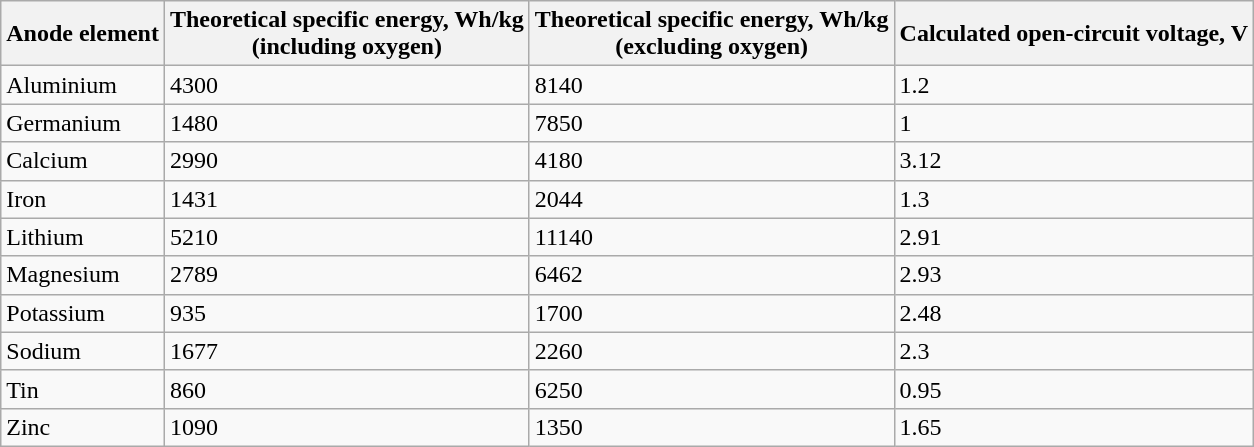<table class="wikitable sortable">
<tr>
<th>Anode element</th>
<th data-sort-type="number">Theoretical specific energy, Wh/kg<br>(including oxygen)</th>
<th data-sort-type="number">Theoretical specific energy, Wh/kg<br>(excluding oxygen)</th>
<th data-sort-type="number">Calculated open-circuit voltage, V</th>
</tr>
<tr>
<td>Aluminium</td>
<td>4300</td>
<td>8140</td>
<td>1.2</td>
</tr>
<tr>
<td>Germanium</td>
<td>1480</td>
<td>7850</td>
<td>1</td>
</tr>
<tr>
<td>Calcium</td>
<td>2990</td>
<td>4180</td>
<td>3.12</td>
</tr>
<tr>
<td>Iron</td>
<td>1431</td>
<td>2044</td>
<td>1.3</td>
</tr>
<tr>
<td>Lithium</td>
<td>5210</td>
<td>11140</td>
<td>2.91</td>
</tr>
<tr>
<td>Magnesium</td>
<td>2789</td>
<td>6462</td>
<td>2.93</td>
</tr>
<tr>
<td>Potassium</td>
<td>935</td>
<td>1700</td>
<td>2.48</td>
</tr>
<tr>
<td>Sodium</td>
<td>1677</td>
<td>2260</td>
<td>2.3</td>
</tr>
<tr>
<td>Tin</td>
<td>860</td>
<td>6250</td>
<td>0.95</td>
</tr>
<tr>
<td>Zinc</td>
<td>1090</td>
<td>1350</td>
<td>1.65</td>
</tr>
</table>
